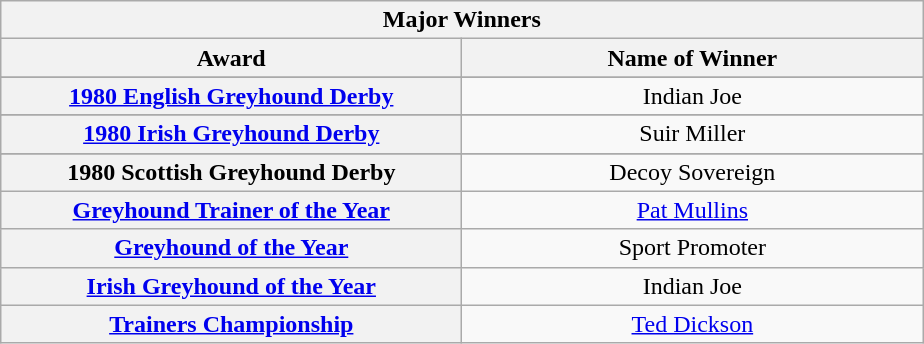<table class="wikitable">
<tr>
<th colspan="2">Major Winners</th>
</tr>
<tr>
<th width=300>Award</th>
<th width=300>Name of Winner</th>
</tr>
<tr>
</tr>
<tr align=center>
<th><a href='#'>1980 English Greyhound Derby</a></th>
<td>Indian Joe </td>
</tr>
<tr>
</tr>
<tr align=center>
<th><a href='#'>1980 Irish Greyhound Derby</a></th>
<td>Suir Miller </td>
</tr>
<tr>
</tr>
<tr align=center>
<th>1980 Scottish Greyhound Derby</th>
<td>Decoy Sovereign </td>
</tr>
<tr align=center>
<th><a href='#'>Greyhound Trainer of the Year</a></th>
<td><a href='#'>Pat Mullins</a></td>
</tr>
<tr align=center>
<th><a href='#'>Greyhound of the Year</a></th>
<td>Sport Promoter</td>
</tr>
<tr align=center>
<th><a href='#'>Irish Greyhound of the Year</a></th>
<td>Indian Joe</td>
</tr>
<tr align=center>
<th><a href='#'>Trainers Championship</a></th>
<td><a href='#'>Ted Dickson</a></td>
</tr>
</table>
